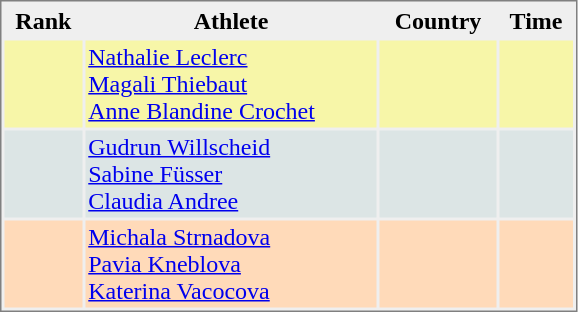<table style="border-style:solid;border-width:1px;border-color:#808080;background-color:#EFEFEF" cellspacing="2" cellpadding="2" width="385px">
<tr bgcolor="#EFEFEF">
<th>Rank</th>
<th>Athlete</th>
<th>Country</th>
<th>Time</th>
</tr>
<tr bgcolor="#F7F6A8">
<td align=center></td>
<td><a href='#'>Nathalie Leclerc</a><br><a href='#'>Magali Thiebaut</a><br><a href='#'>Anne Blandine Crochet</a></td>
<td></td>
<td align="right"></td>
</tr>
<tr bgcolor="#DCE5E5">
<td align=center></td>
<td><a href='#'>Gudrun Willscheid</a><br><a href='#'>Sabine Füsser</a><br><a href='#'>Claudia Andree</a></td>
<td></td>
<td align="right"></td>
</tr>
<tr bgcolor="#FFDAB9">
<td align=center></td>
<td><a href='#'>Michala Strnadova</a><br><a href='#'>Pavia Kneblova</a><br><a href='#'>Katerina Vacocova</a></td>
<td></td>
<td align="right"></td>
</tr>
</table>
